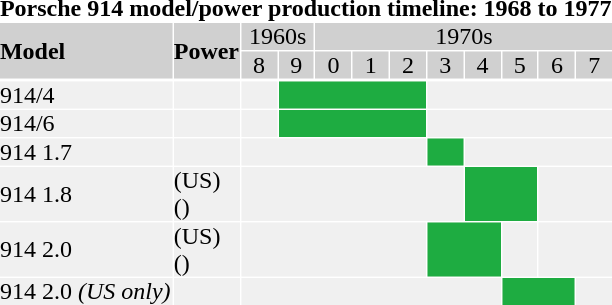<table cellspacing="1" cellpadding="0" class="toccolours" align="center">
<tr>
<td colspan="52"><strong>Porsche 914 model/power production timeline: 1968 to 1977</strong></td>
</tr>
<tr style="background: #d0d0d0;">
<td rowspan="2"><strong>Model</strong></td>
<td rowspan="2"><strong>Power</strong></td>
<td colspan="2" style="width: 15%; text-align: center;">1960s</td>
<td colspan="8" style="width: 15%; text-align: center;">1970s</td>
</tr>
<tr style="background: #d0d0d0; text-align: center;">
<td width=6%>8</td>
<td width=6%>9</td>
<td width=6%>0</td>
<td width=6%>1</td>
<td width=6%>2</td>
<td width=6%>3</td>
<td width=6%>4</td>
<td width=6%>5</td>
<td width=6%>6</td>
<td width=6%>7</td>
</tr>
<tr>
</tr>
<tr style="background: #f0f0f0;">
<td>914/4</td>
<td></td>
<td colspan="1"></td>
<td colspan="4" style="background: #1EAC41;"></td>
<td colspan="5"></td>
</tr>
<tr style="background: #f0f0f0;">
<td>914/6</td>
<td></td>
<td colspan="1"></td>
<td colspan="4" style="background: #1EAC41;"></td>
<td colspan="5"></td>
</tr>
<tr style="background: #f0f0f0;">
<td>914 1.7</td>
<td></td>
<td colspan="5"></td>
<td style="background: #1EAC41;"></td>
<td colspan="4"></td>
</tr>
<tr style="background: #f0f0f0;">
<td>914 1.8</td>
<td> (US)<br> ()</td>
<td colspan="6"></td>
<td colspan="2" style="background: #1EAC41;"></td>
<td colspan="2"></td>
</tr>
<tr style="background: #f0f0f0;">
<td>914 2.0</td>
<td> (US)<br> ()</td>
<td colspan="5"></td>
<td colspan="2" style="background: #1EAC41;"></td>
<td></td>
<td colspan="2"></td>
</tr>
<tr style="background: #f0f0f0;">
<td>914 2.0 <em>(US only)</em></td>
<td></td>
<td colspan="7"></td>
<td colspan="2" style="background: #1EAC41;"></td>
<td></td>
</tr>
</table>
